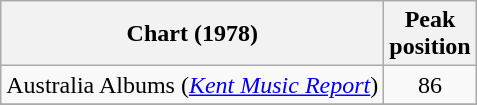<table class="wikitable sortable">
<tr>
<th>Chart (1978)</th>
<th>Peak<br>position</th>
</tr>
<tr>
<td>Australia Albums (<em><a href='#'>Kent Music Report</a></em>)</td>
<td style="text-align:center;">86</td>
</tr>
<tr>
</tr>
<tr>
</tr>
</table>
